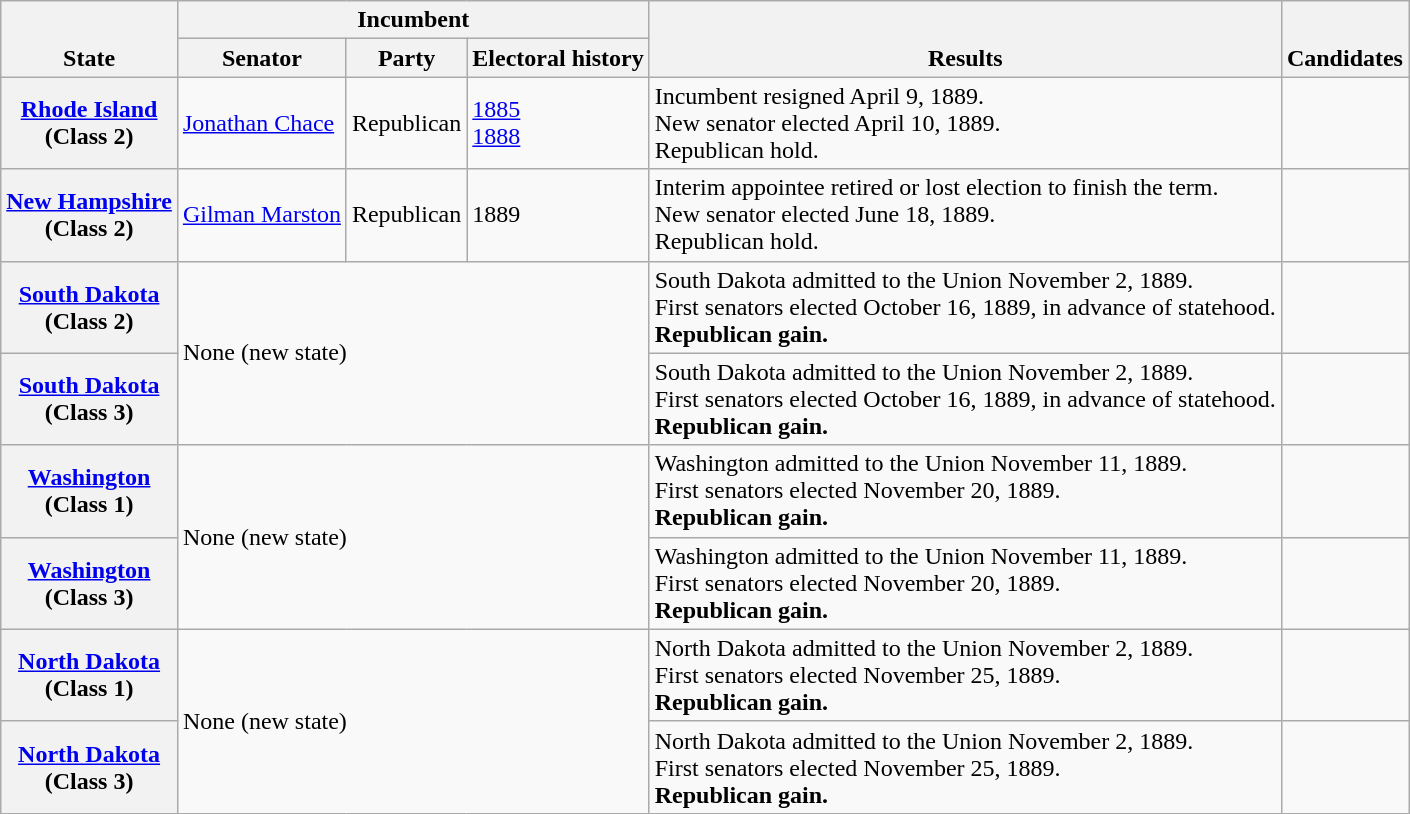<table class=wikitable>
<tr valign=bottom>
<th rowspan=2>State</th>
<th colspan=3>Incumbent</th>
<th rowspan=2>Results</th>
<th rowspan=2>Candidates</th>
</tr>
<tr valign=bottom>
<th>Senator</th>
<th>Party</th>
<th>Electoral history</th>
</tr>
<tr>
<th><a href='#'>Rhode Island</a><br>(Class 2)</th>
<td><a href='#'>Jonathan Chace</a></td>
<td>Republican</td>
<td><a href='#'>1885 </a><br><a href='#'>1888</a></td>
<td>Incumbent resigned April 9, 1889.<br>New senator elected April 10, 1889.<br>Republican hold.</td>
<td nowrap></td>
</tr>
<tr>
<th><a href='#'>New Hampshire</a><br>(Class 2)</th>
<td><a href='#'>Gilman Marston</a></td>
<td>Republican</td>
<td>1889 </td>
<td>Interim appointee retired or lost election to finish the term.<br>New senator elected June 18, 1889.<br>Republican hold.</td>
<td nowrap></td>
</tr>
<tr>
<th><a href='#'>South Dakota</a><br>(Class 2)</th>
<td colspan=3 rowspan=2>None (new state)</td>
<td>South Dakota admitted to the Union November 2, 1889.<br>First senators elected October 16, 1889, in advance of statehood.<br><strong>Republican gain.</strong></td>
<td nowrap></td>
</tr>
<tr>
<th><a href='#'>South Dakota</a><br>(Class 3)</th>
<td>South Dakota admitted to the Union November 2, 1889.<br>First senators elected October 16, 1889, in advance of statehood.<br><strong>Republican gain.</strong></td>
<td nowrap></td>
</tr>
<tr>
<th><a href='#'>Washington</a><br>(Class 1)</th>
<td colspan=3 rowspan=2>None (new state)</td>
<td>Washington admitted to the Union November 11, 1889.<br>First senators elected November 20, 1889.<br><strong>Republican gain.</strong></td>
<td nowrap></td>
</tr>
<tr>
<th><a href='#'>Washington</a><br>(Class 3)</th>
<td>Washington admitted to the Union November 11, 1889.<br>First senators elected November 20, 1889.<br><strong>Republican gain.</strong></td>
<td nowrap></td>
</tr>
<tr>
<th><a href='#'>North Dakota</a><br>(Class 1)</th>
<td colspan=3 rowspan=2>None (new state)</td>
<td>North Dakota admitted to the Union November 2, 1889.<br>First senators elected November 25, 1889.<br><strong>Republican gain.</strong></td>
<td nowrap></td>
</tr>
<tr>
<th><a href='#'>North Dakota</a><br>(Class 3)</th>
<td>North Dakota admitted to the Union November 2, 1889.<br>First senators elected November 25, 1889.<br><strong>Republican gain.</strong></td>
<td nowrap></td>
</tr>
</table>
